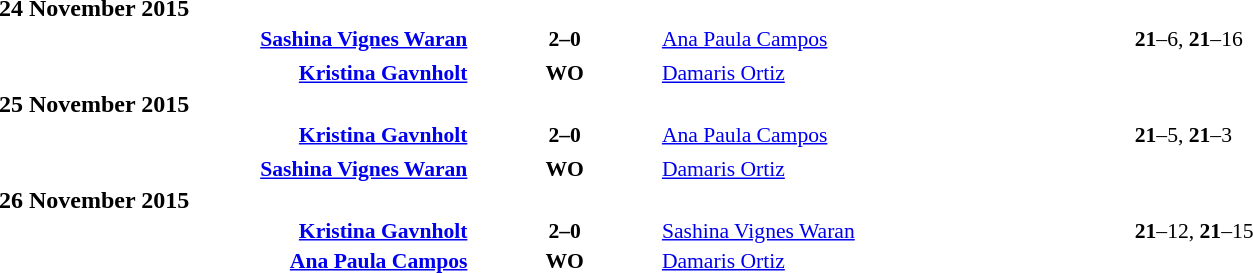<table style="width:100%;" cellspacing="1">
<tr>
<th width=25%></th>
<th width=10%></th>
<th width=25%></th>
</tr>
<tr>
<td><strong>24 November 2015</strong></td>
</tr>
<tr style=font-size:90%>
<td align=right><strong> <a href='#'>Sashina Vignes Waran</a></strong></td>
<td align=center><strong> 2–0 </strong></td>
<td> <a href='#'>Ana Paula Campos</a></td>
<td><strong>21</strong>–6, <strong>21</strong>–16</td>
</tr>
<tr>
<td></td>
</tr>
<tr style=font-size:90%>
<td align=right><strong> <a href='#'>Kristina Gavnholt</a></strong></td>
<td align=center><strong> WO </strong></td>
<td> <a href='#'>Damaris Ortiz</a></td>
<td></td>
<td></td>
</tr>
<tr>
<td><strong>25 November 2015</strong></td>
</tr>
<tr style=font-size:90%>
<td align=right><strong> <a href='#'>Kristina Gavnholt</a></strong></td>
<td align=center><strong> 2–0 </strong></td>
<td> <a href='#'>Ana Paula Campos</a></td>
<td><strong>21</strong>–5, <strong>21</strong>–3</td>
</tr>
<tr>
<td></td>
</tr>
<tr style=font-size:90%>
<td align=right><strong> <a href='#'>Sashina Vignes Waran</a></strong></td>
<td align=center><strong> WO </strong></td>
<td> <a href='#'>Damaris Ortiz</a></td>
<td></td>
</tr>
<tr>
<td><strong>26 November 2015</strong></td>
</tr>
<tr style=font-size:90%>
<td align=right><strong> <a href='#'>Kristina Gavnholt</a></strong></td>
<td align=center><strong> 2–0 </strong></td>
<td> <a href='#'>Sashina Vignes Waran</a></td>
<td><strong>21</strong>–12, <strong>21</strong>–15</td>
<td></td>
<td></td>
</tr>
<tr style=font-size:90%>
<td align=right><strong> <a href='#'>Ana Paula Campos</a></strong></td>
<td align=center><strong> WO </strong></td>
<td> <a href='#'>Damaris Ortiz</a></td>
<td></td>
</tr>
</table>
